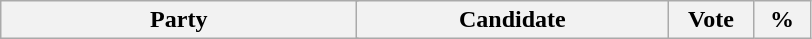<table class="wikitable centre" border="1">
<tr>
<th bgcolor="#DDDDFF" width="230px" colspan="2">Party</th>
<th bgcolor="#DDDDFF" width="200px">Candidate</th>
<th bgcolor="#DDDDFF" width="50px">Vote</th>
<th bgcolor="#DDDDFF" width="30px">%<br>

 
 
</th>
</tr>
</table>
